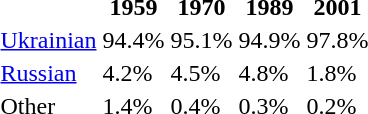<table class="standard sortable">
<tr>
<th></th>
<th>1959</th>
<th>1970</th>
<th>1989</th>
<th>2001</th>
</tr>
<tr>
<td><a href='#'>Ukrainian</a></td>
<td>94.4%</td>
<td>95.1%</td>
<td>94.9%</td>
<td>97.8%</td>
</tr>
<tr>
<td><a href='#'>Russian</a></td>
<td>4.2%</td>
<td>4.5%</td>
<td>4.8%</td>
<td>1.8%</td>
</tr>
<tr>
<td>Other</td>
<td>1.4%</td>
<td>0.4%</td>
<td>0.3%</td>
<td>0.2%</td>
</tr>
</table>
